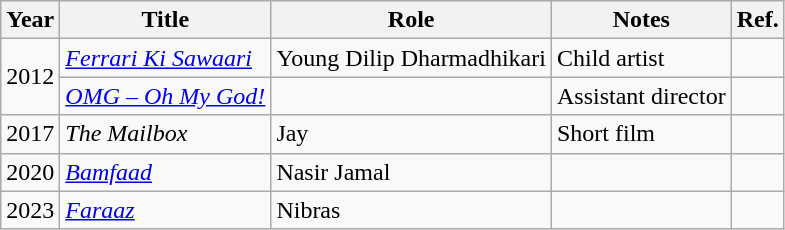<table class="wikitable sortable">
<tr>
<th>Year</th>
<th>Title</th>
<th>Role</th>
<th class="unsortable">Notes</th>
<th class="unsortable">Ref.</th>
</tr>
<tr>
<td rowspan="2">2012</td>
<td><em><a href='#'>Ferrari Ki Sawaari</a></em></td>
<td>Young Dilip Dharmadhikari</td>
<td>Child artist</td>
<td></td>
</tr>
<tr>
<td><em><a href='#'>OMG – Oh My God!</a></em></td>
<td></td>
<td>Assistant director</td>
<td></td>
</tr>
<tr>
<td>2017</td>
<td><em>The Mailbox</em></td>
<td>Jay</td>
<td>Short film</td>
<td></td>
</tr>
<tr>
<td>2020</td>
<td><em><a href='#'>Bamfaad</a></em></td>
<td>Nasir Jamal</td>
<td></td>
<td></td>
</tr>
<tr>
<td>2023</td>
<td><em><a href='#'>Faraaz</a></em></td>
<td>Nibras</td>
<td></td>
<td></td>
</tr>
</table>
